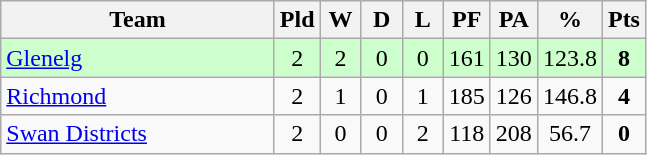<table class="wikitable" style="text-align: center;">
<tr>
<th width="175">Team</th>
<th width="20">Pld</th>
<th width="20">W</th>
<th width="20">D</th>
<th width="20">L</th>
<th width="20">PF</th>
<th width="20">PA</th>
<th width="20">%</th>
<th width="20">Pts</th>
</tr>
<tr bgcolor="#ccffcc">
<td align=left><a href='#'>Glenelg</a></td>
<td>2</td>
<td>2</td>
<td>0</td>
<td>0</td>
<td>161</td>
<td>130</td>
<td>123.8</td>
<td><strong>8</strong></td>
</tr>
<tr>
<td align=left><a href='#'>Richmond</a></td>
<td>2</td>
<td>1</td>
<td>0</td>
<td>1</td>
<td>185</td>
<td>126</td>
<td>146.8</td>
<td><strong>4</strong></td>
</tr>
<tr>
<td align=left><a href='#'>Swan Districts</a></td>
<td>2</td>
<td>0</td>
<td>0</td>
<td>2</td>
<td>118</td>
<td>208</td>
<td>56.7</td>
<td><strong>0</strong></td>
</tr>
</table>
